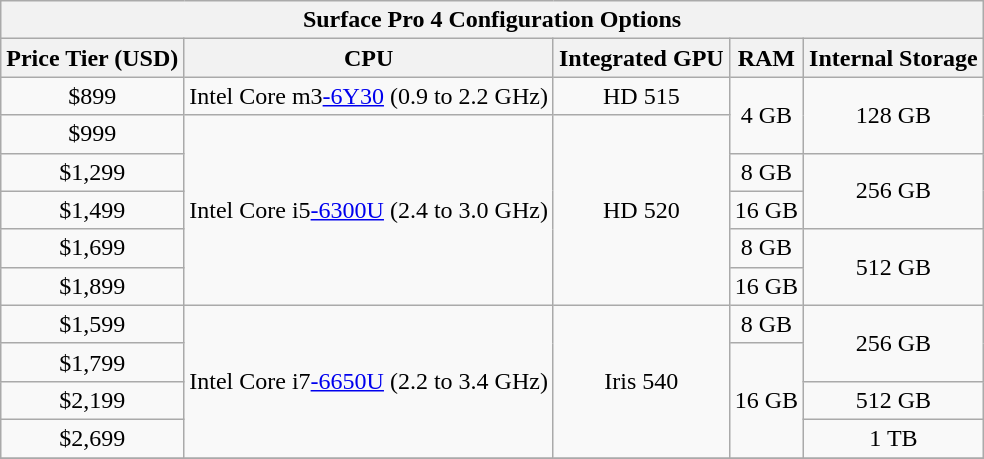<table class="wikitable collapsible" align="center" text-align="center" style="text-align:center;">
<tr>
<th colspan=5>Surface Pro 4 Configuration Options</th>
</tr>
<tr>
<th>Price Tier (USD)</th>
<th>CPU</th>
<th>Integrated GPU</th>
<th>RAM</th>
<th>Internal Storage</th>
</tr>
<tr>
<td>$899</td>
<td>Intel Core m3<a href='#'>-6Y30</a> (0.9 to 2.2 GHz)</td>
<td>HD 515</td>
<td rowspan = 2>4 GB</td>
<td rowspan = 2>128 GB</td>
</tr>
<tr>
<td>$999</td>
<td rowspan = 5>Intel Core i5<a href='#'>-6300U</a> (2.4 to 3.0 GHz)</td>
<td rowspan = 5>HD 520</td>
</tr>
<tr>
<td>$1,299</td>
<td rowspan = 1>8 GB</td>
<td rowspan = 2>256 GB</td>
</tr>
<tr>
<td>$1,499</td>
<td rowspan = 1>16 GB</td>
</tr>
<tr>
<td>$1,699</td>
<td rowspan = 1>8 GB</td>
<td rowspan = 2>512 GB</td>
</tr>
<tr>
<td>$1,899</td>
<td rowspan = 1>16 GB</td>
</tr>
<tr>
<td>$1,599</td>
<td rowspan = 4>Intel Core i7<a href='#'>-6650U</a> (2.2 to 3.4 GHz)</td>
<td rowspan = 4>Iris 540</td>
<td>8 GB</td>
<td rowspan = 2>256 GB</td>
</tr>
<tr>
<td>$1,799</td>
<td rowspan = 3>16 GB</td>
</tr>
<tr>
<td>$2,199</td>
<td>512 GB</td>
</tr>
<tr>
<td>$2,699</td>
<td>1 TB</td>
</tr>
<tr>
</tr>
</table>
